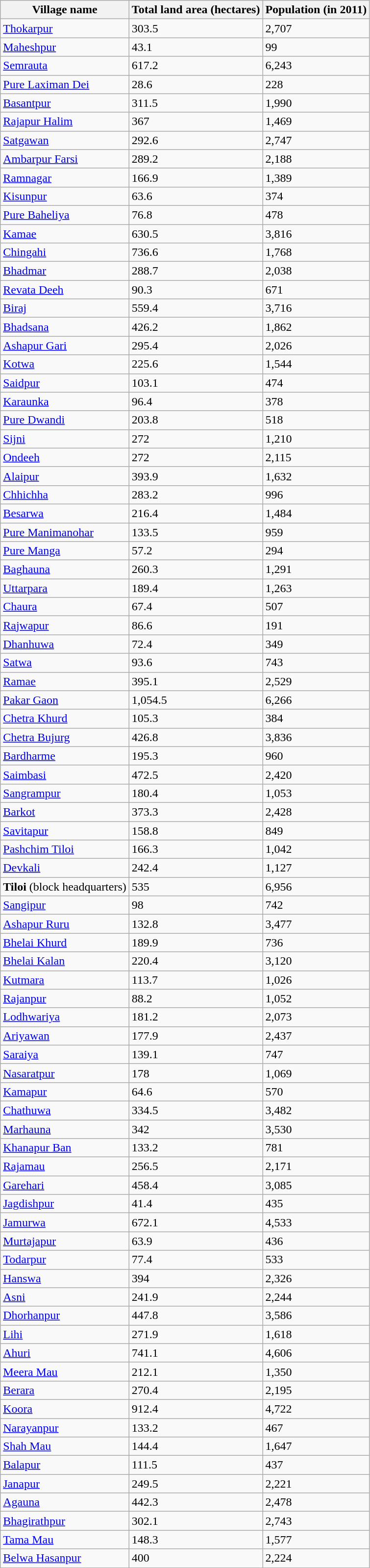<table class="wikitable sortable">
<tr>
<th>Village name</th>
<th>Total land area (hectares)</th>
<th>Population (in 2011)</th>
</tr>
<tr>
<td><a href='#'>Thokarpur</a></td>
<td>303.5</td>
<td>2,707</td>
</tr>
<tr>
<td><a href='#'>Maheshpur</a></td>
<td>43.1</td>
<td>99</td>
</tr>
<tr>
<td><a href='#'>Semrauta</a></td>
<td>617.2</td>
<td>6,243</td>
</tr>
<tr>
<td><a href='#'>Pure Laximan Dei</a></td>
<td>28.6</td>
<td>228</td>
</tr>
<tr>
<td><a href='#'>Basantpur</a></td>
<td>311.5</td>
<td>1,990</td>
</tr>
<tr>
<td><a href='#'>Rajapur Halim</a></td>
<td>367</td>
<td>1,469</td>
</tr>
<tr>
<td><a href='#'>Satgawan</a></td>
<td>292.6</td>
<td>2,747</td>
</tr>
<tr>
<td><a href='#'>Ambarpur Farsi</a></td>
<td>289.2</td>
<td>2,188</td>
</tr>
<tr>
<td><a href='#'>Ramnagar</a></td>
<td>166.9</td>
<td>1,389</td>
</tr>
<tr>
<td><a href='#'>Kisunpur</a></td>
<td>63.6</td>
<td>374</td>
</tr>
<tr>
<td><a href='#'>Pure Baheliya</a></td>
<td>76.8</td>
<td>478</td>
</tr>
<tr>
<td><a href='#'>Kamae</a></td>
<td>630.5</td>
<td>3,816</td>
</tr>
<tr>
<td><a href='#'>Chingahi</a></td>
<td>736.6</td>
<td>1,768</td>
</tr>
<tr>
<td><a href='#'>Bhadmar</a></td>
<td>288.7</td>
<td>2,038</td>
</tr>
<tr>
<td><a href='#'>Revata Deeh</a></td>
<td>90.3</td>
<td>671</td>
</tr>
<tr>
<td><a href='#'>Biraj</a></td>
<td>559.4</td>
<td>3,716</td>
</tr>
<tr>
<td><a href='#'>Bhadsana</a></td>
<td>426.2</td>
<td>1,862</td>
</tr>
<tr>
<td><a href='#'>Ashapur Gari</a></td>
<td>295.4</td>
<td>2,026</td>
</tr>
<tr>
<td><a href='#'>Kotwa</a></td>
<td>225.6</td>
<td>1,544</td>
</tr>
<tr>
<td><a href='#'>Saidpur</a></td>
<td>103.1</td>
<td>474</td>
</tr>
<tr>
<td><a href='#'>Karaunka</a></td>
<td>96.4</td>
<td>378</td>
</tr>
<tr>
<td><a href='#'>Pure Dwandi</a></td>
<td>203.8</td>
<td>518</td>
</tr>
<tr>
<td><a href='#'>Sijni</a></td>
<td>272</td>
<td>1,210</td>
</tr>
<tr>
<td><a href='#'>Ondeeh</a></td>
<td>272</td>
<td>2,115</td>
</tr>
<tr>
<td><a href='#'>Alaipur</a></td>
<td>393.9</td>
<td>1,632</td>
</tr>
<tr>
<td><a href='#'>Chhichha</a></td>
<td>283.2</td>
<td>996</td>
</tr>
<tr>
<td><a href='#'>Besarwa</a></td>
<td>216.4</td>
<td>1,484</td>
</tr>
<tr>
<td><a href='#'>Pure Manimanohar</a></td>
<td>133.5</td>
<td>959</td>
</tr>
<tr>
<td><a href='#'>Pure Manga</a></td>
<td>57.2</td>
<td>294</td>
</tr>
<tr>
<td><a href='#'>Baghauna</a></td>
<td>260.3</td>
<td>1,291</td>
</tr>
<tr>
<td><a href='#'>Uttarpara</a></td>
<td>189.4</td>
<td>1,263</td>
</tr>
<tr>
<td><a href='#'>Chaura</a></td>
<td>67.4</td>
<td>507</td>
</tr>
<tr>
<td><a href='#'>Rajwapur</a></td>
<td>86.6</td>
<td>191</td>
</tr>
<tr>
<td><a href='#'>Dhanhuwa</a></td>
<td>72.4</td>
<td>349</td>
</tr>
<tr>
<td><a href='#'>Satwa</a></td>
<td>93.6</td>
<td>743</td>
</tr>
<tr>
<td><a href='#'>Ramae</a></td>
<td>395.1</td>
<td>2,529</td>
</tr>
<tr>
<td><a href='#'>Pakar Gaon</a></td>
<td>1,054.5</td>
<td>6,266</td>
</tr>
<tr>
<td><a href='#'>Chetra Khurd</a></td>
<td>105.3</td>
<td>384</td>
</tr>
<tr>
<td><a href='#'>Chetra Bujurg</a></td>
<td>426.8</td>
<td>3,836</td>
</tr>
<tr>
<td><a href='#'>Bardharme</a></td>
<td>195.3</td>
<td>960</td>
</tr>
<tr>
<td><a href='#'>Saimbasi</a></td>
<td>472.5</td>
<td>2,420</td>
</tr>
<tr>
<td><a href='#'>Sangrampur</a></td>
<td>180.4</td>
<td>1,053</td>
</tr>
<tr>
<td><a href='#'>Barkot</a></td>
<td>373.3</td>
<td>2,428</td>
</tr>
<tr>
<td><a href='#'>Savitapur</a></td>
<td>158.8</td>
<td>849</td>
</tr>
<tr>
<td><a href='#'>Pashchim Tiloi</a></td>
<td>166.3</td>
<td>1,042</td>
</tr>
<tr>
<td><a href='#'>Devkali</a></td>
<td>242.4</td>
<td>1,127</td>
</tr>
<tr>
<td><strong>Tiloi</strong> (block headquarters)</td>
<td>535</td>
<td>6,956</td>
</tr>
<tr>
<td><a href='#'>Sangipur</a></td>
<td>98</td>
<td>742</td>
</tr>
<tr>
<td><a href='#'>Ashapur Ruru</a></td>
<td>132.8</td>
<td>3,477</td>
</tr>
<tr>
<td><a href='#'>Bhelai Khurd</a></td>
<td>189.9</td>
<td>736</td>
</tr>
<tr>
<td><a href='#'>Bhelai Kalan</a></td>
<td>220.4</td>
<td>3,120</td>
</tr>
<tr>
<td><a href='#'>Kutmara</a></td>
<td>113.7</td>
<td>1,026</td>
</tr>
<tr>
<td><a href='#'>Rajanpur</a></td>
<td>88.2</td>
<td>1,052</td>
</tr>
<tr>
<td><a href='#'>Lodhwariya</a></td>
<td>181.2</td>
<td>2,073</td>
</tr>
<tr>
<td><a href='#'>Ariyawan</a></td>
<td>177.9</td>
<td>2,437</td>
</tr>
<tr>
<td><a href='#'>Saraiya</a></td>
<td>139.1</td>
<td>747</td>
</tr>
<tr>
<td><a href='#'>Nasaratpur</a></td>
<td>178</td>
<td>1,069</td>
</tr>
<tr>
<td><a href='#'>Kamapur</a></td>
<td>64.6</td>
<td>570</td>
</tr>
<tr>
<td><a href='#'>Chathuwa</a></td>
<td>334.5</td>
<td>3,482</td>
</tr>
<tr>
<td><a href='#'>Marhauna</a></td>
<td>342</td>
<td>3,530</td>
</tr>
<tr>
<td><a href='#'>Khanapur Ban</a></td>
<td>133.2</td>
<td>781</td>
</tr>
<tr>
<td><a href='#'>Rajamau</a></td>
<td>256.5</td>
<td>2,171</td>
</tr>
<tr>
<td><a href='#'>Garehari</a></td>
<td>458.4</td>
<td>3,085</td>
</tr>
<tr>
<td><a href='#'>Jagdishpur</a></td>
<td>41.4</td>
<td>435</td>
</tr>
<tr>
<td><a href='#'>Jamurwa</a></td>
<td>672.1</td>
<td>4,533</td>
</tr>
<tr>
<td><a href='#'>Murtajapur</a></td>
<td>63.9</td>
<td>436</td>
</tr>
<tr>
<td><a href='#'>Todarpur</a></td>
<td>77.4</td>
<td>533</td>
</tr>
<tr>
<td><a href='#'>Hanswa</a></td>
<td>394</td>
<td>2,326</td>
</tr>
<tr>
<td><a href='#'>Asni</a></td>
<td>241.9</td>
<td>2,244</td>
</tr>
<tr>
<td><a href='#'>Dhorhanpur</a></td>
<td>447.8</td>
<td>3,586</td>
</tr>
<tr>
<td><a href='#'>Lihi</a></td>
<td>271.9</td>
<td>1,618</td>
</tr>
<tr>
<td><a href='#'>Ahuri</a></td>
<td>741.1</td>
<td>4,606</td>
</tr>
<tr>
<td><a href='#'>Meera Mau</a></td>
<td>212.1</td>
<td>1,350</td>
</tr>
<tr>
<td><a href='#'>Berara</a></td>
<td>270.4</td>
<td>2,195</td>
</tr>
<tr>
<td><a href='#'>Koora</a></td>
<td>912.4</td>
<td>4,722</td>
</tr>
<tr>
<td><a href='#'>Narayanpur</a></td>
<td>133.2</td>
<td>467</td>
</tr>
<tr>
<td><a href='#'>Shah Mau</a></td>
<td>144.4</td>
<td>1,647</td>
</tr>
<tr>
<td><a href='#'>Balapur</a></td>
<td>111.5</td>
<td>437</td>
</tr>
<tr>
<td><a href='#'>Janapur</a></td>
<td>249.5</td>
<td>2,221</td>
</tr>
<tr>
<td><a href='#'>Agauna</a></td>
<td>442.3</td>
<td>2,478</td>
</tr>
<tr>
<td><a href='#'>Bhagirathpur</a></td>
<td>302.1</td>
<td>2,743</td>
</tr>
<tr>
<td><a href='#'>Tama Mau</a></td>
<td>148.3</td>
<td>1,577</td>
</tr>
<tr>
<td><a href='#'>Belwa Hasanpur</a></td>
<td>400</td>
<td>2,224</td>
</tr>
</table>
